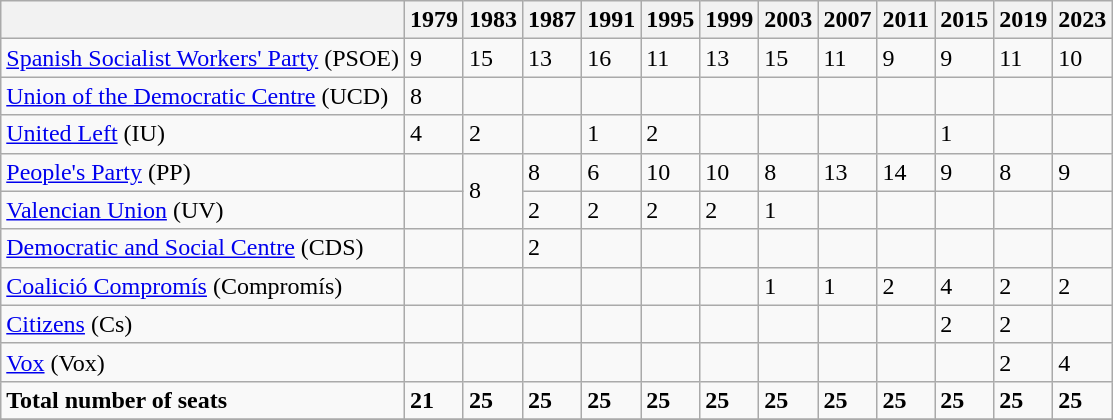<table class="wikitable">
<tr>
<th></th>
<th>1979</th>
<th>1983</th>
<th>1987</th>
<th>1991</th>
<th>1995</th>
<th>1999</th>
<th>2003</th>
<th>2007</th>
<th>2011</th>
<th>2015</th>
<th>2019</th>
<th>2023</th>
</tr>
<tr>
<td><a href='#'>Spanish Socialist Workers' Party</a> (PSOE)</td>
<td>9</td>
<td>15</td>
<td>13</td>
<td>16</td>
<td>11</td>
<td>13</td>
<td>15</td>
<td>11</td>
<td>9</td>
<td>9</td>
<td>11</td>
<td>10</td>
</tr>
<tr>
<td><a href='#'>Union of the Democratic Centre</a> (UCD)</td>
<td>8</td>
<td></td>
<td></td>
<td></td>
<td></td>
<td></td>
<td></td>
<td></td>
<td></td>
<td></td>
<td></td>
<td></td>
</tr>
<tr>
<td><a href='#'>United Left</a> (IU)</td>
<td>4</td>
<td>2</td>
<td></td>
<td>1</td>
<td>2</td>
<td></td>
<td></td>
<td></td>
<td></td>
<td>1</td>
<td></td>
<td></td>
</tr>
<tr>
<td><a href='#'>People's Party</a> (PP)</td>
<td></td>
<td rowspan=2>8</td>
<td>8</td>
<td>6</td>
<td>10</td>
<td>10</td>
<td>8</td>
<td>13</td>
<td>14</td>
<td>9</td>
<td>8</td>
<td>9</td>
</tr>
<tr>
<td><a href='#'>Valencian Union</a> (UV)</td>
<td></td>
<td>2</td>
<td>2</td>
<td>2</td>
<td>2</td>
<td>1</td>
<td></td>
<td></td>
<td></td>
<td></td>
<td></td>
</tr>
<tr>
<td><a href='#'>Democratic and Social Centre</a> (CDS)</td>
<td></td>
<td></td>
<td>2</td>
<td></td>
<td></td>
<td></td>
<td></td>
<td></td>
<td></td>
<td></td>
<td></td>
<td></td>
</tr>
<tr>
<td><a href='#'>Coalició Compromís</a> (Compromís)</td>
<td></td>
<td></td>
<td></td>
<td></td>
<td></td>
<td></td>
<td>1</td>
<td>1</td>
<td>2</td>
<td>4</td>
<td>2</td>
<td>2</td>
</tr>
<tr>
<td><a href='#'>Citizens</a> (Cs)</td>
<td></td>
<td></td>
<td></td>
<td></td>
<td></td>
<td></td>
<td></td>
<td></td>
<td></td>
<td>2</td>
<td>2</td>
<td></td>
</tr>
<tr>
<td><a href='#'>Vox</a> (Vox)</td>
<td></td>
<td></td>
<td></td>
<td></td>
<td></td>
<td></td>
<td></td>
<td></td>
<td></td>
<td></td>
<td>2</td>
<td>4</td>
</tr>
<tr>
<td><strong>Total number of seats</strong></td>
<td><strong>21</strong></td>
<td><strong>25</strong></td>
<td><strong>25</strong></td>
<td><strong>25</strong></td>
<td><strong>25</strong></td>
<td><strong>25</strong></td>
<td><strong>25</strong></td>
<td><strong>25</strong></td>
<td><strong>25</strong></td>
<td><strong>25</strong></td>
<td><strong>25</strong></td>
<td><strong>25</strong></td>
</tr>
<tr>
</tr>
</table>
